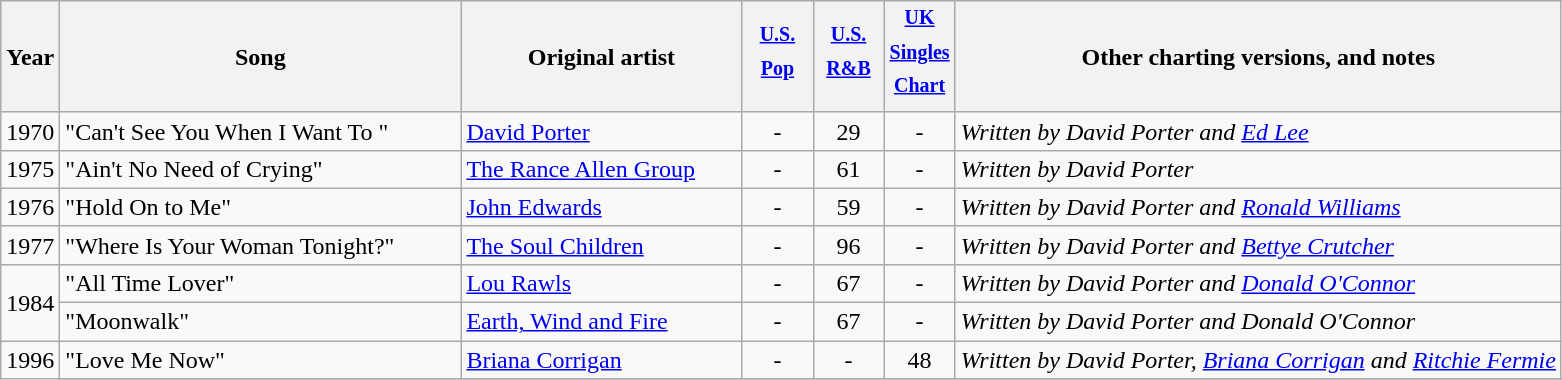<table class="wikitable">
<tr>
<th>Year</th>
<th width="260">Song</th>
<th width="180">Original artist</th>
<th width="40"><sup><a href='#'>U.S. Pop</a></sup></th>
<th width="40"><sup><a href='#'>U.S. R&B</a></sup></th>
<th width="40"><sup><a href='#'>UK Singles Chart</a></sup></th>
<th>Other charting versions, and notes</th>
</tr>
<tr>
<td rowspan="1">1970</td>
<td>"Can't See You When I Want To "</td>
<td><a href='#'>David Porter</a></td>
<td align="center">-</td>
<td align="center">29</td>
<td align="center">-</td>
<td><em>Written by David Porter and <a href='#'>Ed Lee</a></em></td>
</tr>
<tr>
<td rowspan="1">1975</td>
<td>"Ain't No Need of Crying"</td>
<td><a href='#'>The Rance Allen Group</a></td>
<td align="center">-</td>
<td align="center">61</td>
<td align="center">-</td>
<td><em>Written by David Porter</em></td>
</tr>
<tr>
<td rowspan="1">1976</td>
<td>"Hold On to Me"</td>
<td><a href='#'>John Edwards</a></td>
<td align="center">-</td>
<td align="center">59</td>
<td align="center">-</td>
<td><em>Written by David Porter and <a href='#'>Ronald Williams</a></em></td>
</tr>
<tr>
<td rowspan="1">1977</td>
<td>"Where Is Your Woman Tonight?"</td>
<td><a href='#'>The Soul Children</a></td>
<td align="center">-</td>
<td align="center">96</td>
<td align="center">-</td>
<td><em>Written by David Porter and <a href='#'>Bettye Crutcher</a></em></td>
</tr>
<tr>
<td rowspan="2">1984</td>
<td>"All Time Lover"</td>
<td><a href='#'>Lou Rawls</a></td>
<td align="center">-</td>
<td align="center">67</td>
<td align="center">-</td>
<td><em>Written by David Porter and <a href='#'>Donald O'Connor</a></em></td>
</tr>
<tr>
<td>"Moonwalk"</td>
<td><a href='#'>Earth, Wind and Fire</a></td>
<td align="center">-</td>
<td align="center">67</td>
<td align="center">-</td>
<td><em>Written by David Porter and Donald O'Connor</em></td>
</tr>
<tr>
<td rowspan="2">1996</td>
<td>"Love Me Now"</td>
<td><a href='#'>Briana Corrigan</a></td>
<td align="center">-</td>
<td align="center">-</td>
<td align="center">48</td>
<td><em>Written by David Porter, <a href='#'>Briana Corrigan</a> and <a href='#'>Ritchie Fermie</a></em></td>
</tr>
<tr>
</tr>
</table>
